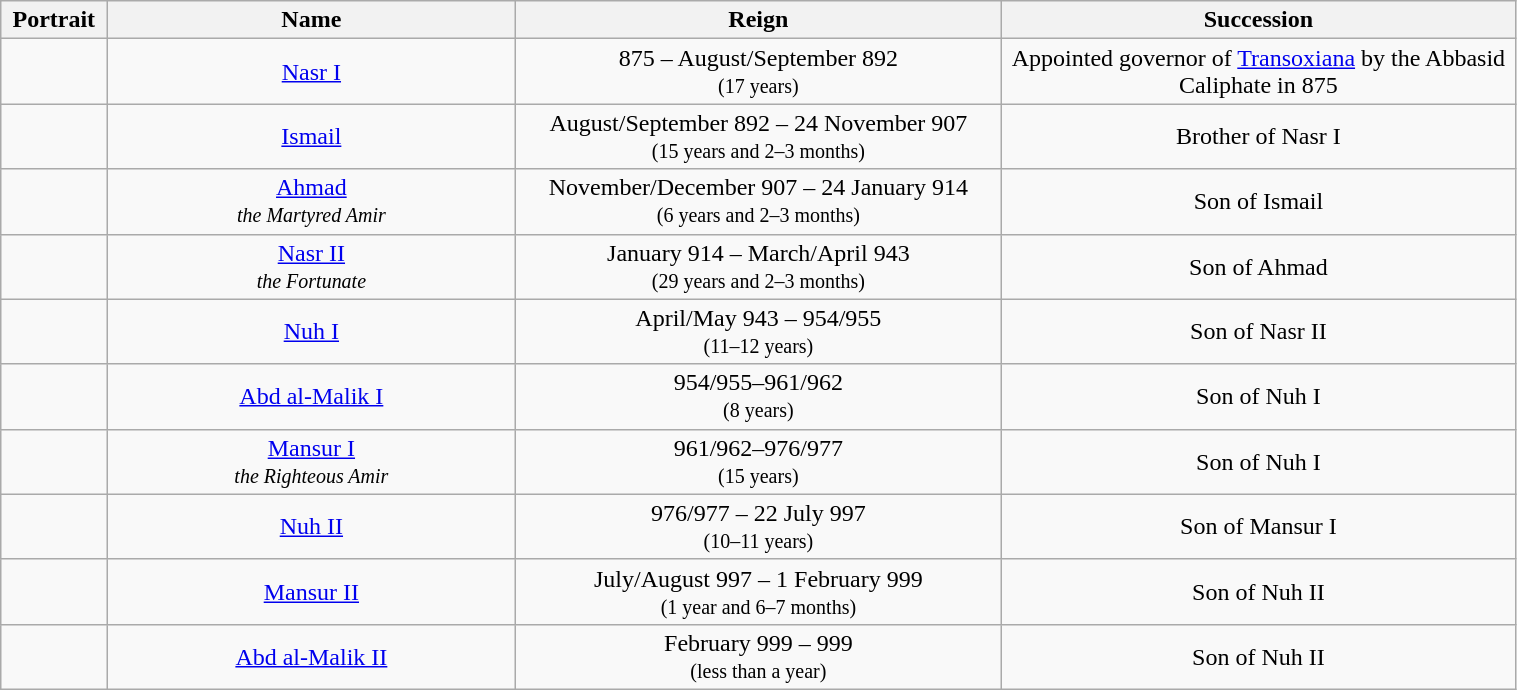<table class="wikitable" style="text-align:center; width:80%;">
<tr>
<th width="7%">Portrait</th>
<th width="27%">Name</th>
<th width="32%">Reign</th>
<th width="34%">Succession</th>
</tr>
<tr>
<td></td>
<td><a href='#'>Nasr I</a></td>
<td>875 – August/September 892<br><small>(17 years)</small></td>
<td>Appointed governor of <a href='#'>Transoxiana</a> by the Abbasid Caliphate in 875</td>
</tr>
<tr>
<td></td>
<td><a href='#'>Ismail</a></td>
<td>August/September 892 – 24 November 907<br><small>(15 years and 2–3 months)</small></td>
<td>Brother of Nasr I</td>
</tr>
<tr>
<td></td>
<td><a href='#'>Ahmad</a><br><em><small>the Martyred Amir</small></em></td>
<td>November/December 907 – 24 January 914<br><small>(6 years and 2–3 months)</small></td>
<td>Son of Ismail</td>
</tr>
<tr>
<td></td>
<td><a href='#'>Nasr II</a><br><em><small>the Fortunate</small></em></td>
<td>January 914 – March/April 943<br><small>(29 years and 2–3 months)</small></td>
<td>Son of Ahmad</td>
</tr>
<tr>
<td></td>
<td><a href='#'>Nuh I</a></td>
<td>April/May 943 – 954/955<br><small>(11–12 years)</small></td>
<td>Son of Nasr II</td>
</tr>
<tr>
<td></td>
<td><a href='#'>Abd al-Malik I</a></td>
<td>954/955–961/962<br><small>(8 years)</small></td>
<td>Son of Nuh I</td>
</tr>
<tr>
<td></td>
<td><a href='#'>Mansur I</a><br><em><small>the Righteous Amir</small></em></td>
<td>961/962–976/977<br><small>(15 years)</small></td>
<td>Son of Nuh I</td>
</tr>
<tr>
<td></td>
<td><a href='#'>Nuh II</a></td>
<td>976/977 – 22 July 997<br><small>(10–11 years)</small></td>
<td>Son of Mansur I</td>
</tr>
<tr>
<td></td>
<td><a href='#'>Mansur II</a></td>
<td>July/August 997 – 1 February 999<br><small>(1 year and 6–7 months)</small></td>
<td>Son of Nuh II</td>
</tr>
<tr>
<td></td>
<td><a href='#'>Abd al-Malik II</a></td>
<td>February 999 – 999<br><small>(less than a year)</small></td>
<td>Son of Nuh II</td>
</tr>
</table>
